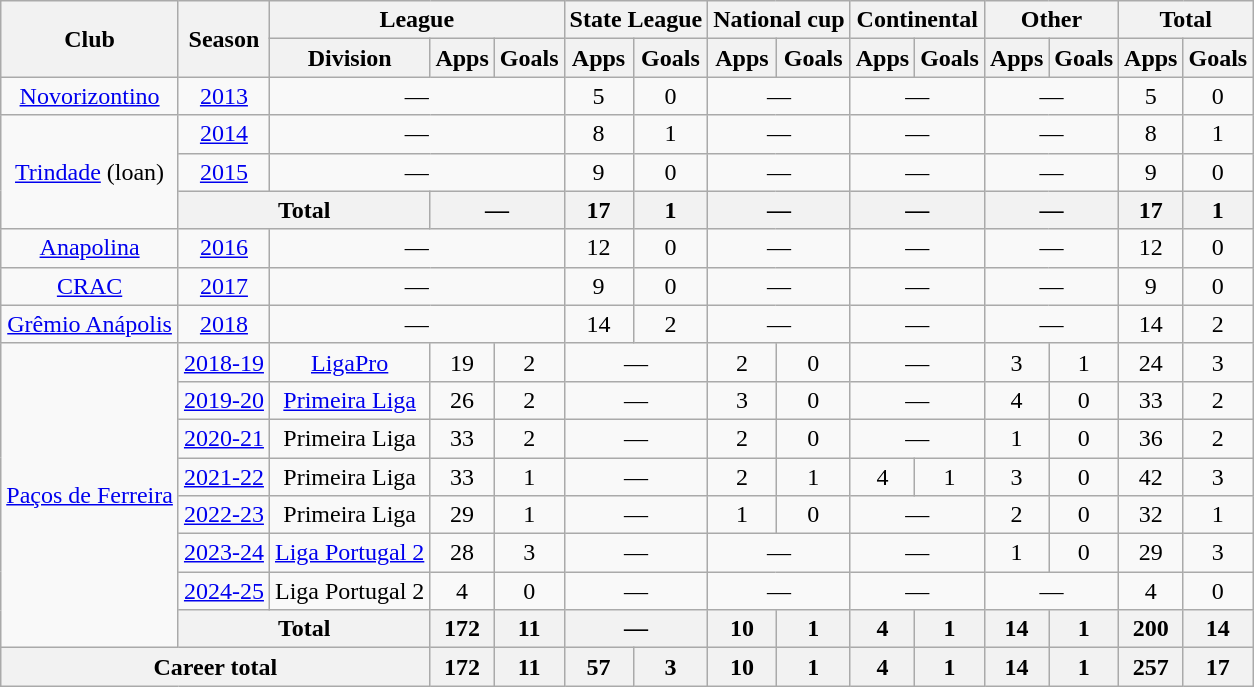<table class="wikitable" style="text-align: center;">
<tr>
<th rowspan="2">Club</th>
<th rowspan="2">Season</th>
<th colspan="3">League</th>
<th colspan="2">State League</th>
<th colspan="2">National cup</th>
<th colspan="2">Continental</th>
<th colspan="2">Other</th>
<th colspan="2">Total</th>
</tr>
<tr>
<th>Division</th>
<th>Apps</th>
<th>Goals</th>
<th>Apps</th>
<th>Goals</th>
<th>Apps</th>
<th>Goals</th>
<th>Apps</th>
<th>Goals</th>
<th>Apps</th>
<th>Goals</th>
<th>Apps</th>
<th>Goals</th>
</tr>
<tr>
<td><a href='#'>Novorizontino</a></td>
<td><a href='#'>2013</a></td>
<td colspan="3">—</td>
<td>5</td>
<td>0</td>
<td colspan="2">—</td>
<td colspan="2">—</td>
<td colspan="2">—</td>
<td>5</td>
<td>0</td>
</tr>
<tr>
<td rowspan="3"><a href='#'>Trindade</a> (loan)</td>
<td><a href='#'>2014</a></td>
<td colspan="3">—</td>
<td>8</td>
<td>1</td>
<td colspan="2">—</td>
<td colspan="2">—</td>
<td colspan="2">—</td>
<td>8</td>
<td>1</td>
</tr>
<tr>
<td><a href='#'>2015</a></td>
<td colspan="3">—</td>
<td>9</td>
<td>0</td>
<td colspan="2">—</td>
<td colspan="2">—</td>
<td colspan="2">—</td>
<td>9</td>
<td>0</td>
</tr>
<tr>
<th colspan="2">Total</th>
<th colspan="2">—</th>
<th>17</th>
<th>1</th>
<th colspan="2">—</th>
<th colspan="2">—</th>
<th colspan="2">—</th>
<th>17</th>
<th>1</th>
</tr>
<tr>
<td><a href='#'>Anapolina</a></td>
<td><a href='#'>2016</a></td>
<td colspan="3">—</td>
<td>12</td>
<td>0</td>
<td colspan="2">—</td>
<td colspan="2">—</td>
<td colspan="2">—</td>
<td>12</td>
<td>0</td>
</tr>
<tr>
<td><a href='#'>CRAC</a></td>
<td><a href='#'>2017</a></td>
<td colspan="3">—</td>
<td>9</td>
<td>0</td>
<td colspan="2">—</td>
<td colspan="2">—</td>
<td colspan="2">—</td>
<td>9</td>
<td>0</td>
</tr>
<tr>
<td><a href='#'>Grêmio Anápolis</a></td>
<td><a href='#'>2018</a></td>
<td colspan="3">—</td>
<td>14</td>
<td>2</td>
<td colspan="2">—</td>
<td colspan="2">—</td>
<td colspan="2">—</td>
<td>14</td>
<td>2</td>
</tr>
<tr>
<td rowspan="8"><a href='#'>Paços de Ferreira</a></td>
<td><a href='#'>2018-19</a></td>
<td><a href='#'>LigaPro</a></td>
<td>19</td>
<td>2</td>
<td colspan="2">—</td>
<td>2</td>
<td>0</td>
<td colspan="2">—</td>
<td>3</td>
<td>1</td>
<td>24</td>
<td>3</td>
</tr>
<tr>
<td><a href='#'>2019-20</a></td>
<td><a href='#'>Primeira Liga</a></td>
<td>26</td>
<td>2</td>
<td colspan="2">—</td>
<td>3</td>
<td>0</td>
<td colspan="2">—</td>
<td>4</td>
<td>0</td>
<td>33</td>
<td>2</td>
</tr>
<tr>
<td><a href='#'>2020-21</a></td>
<td>Primeira Liga</td>
<td>33</td>
<td>2</td>
<td colspan="2">—</td>
<td>2</td>
<td>0</td>
<td colspan="2">—</td>
<td>1</td>
<td>0</td>
<td>36</td>
<td>2</td>
</tr>
<tr>
<td><a href='#'>2021-22</a></td>
<td>Primeira Liga</td>
<td>33</td>
<td>1</td>
<td colspan="2">—</td>
<td>2</td>
<td>1</td>
<td>4</td>
<td>1</td>
<td>3</td>
<td>0</td>
<td>42</td>
<td>3</td>
</tr>
<tr>
<td><a href='#'>2022-23</a></td>
<td>Primeira Liga</td>
<td>29</td>
<td>1</td>
<td colspan="2">—</td>
<td>1</td>
<td>0</td>
<td colspan="2">—</td>
<td>2</td>
<td>0</td>
<td>32</td>
<td>1</td>
</tr>
<tr>
<td><a href='#'>2023-24</a></td>
<td><a href='#'>Liga Portugal 2</a></td>
<td>28</td>
<td>3</td>
<td colspan="2">—</td>
<td colspan="2">—</td>
<td colspan="2">—</td>
<td>1</td>
<td>0</td>
<td>29</td>
<td>3</td>
</tr>
<tr>
<td><a href='#'>2024-25</a></td>
<td>Liga Portugal 2</td>
<td>4</td>
<td>0</td>
<td colspan="2">—</td>
<td colspan="2">—</td>
<td colspan="2">—</td>
<td colspan="2">—</td>
<td>4</td>
<td>0</td>
</tr>
<tr>
<th colspan="2">Total</th>
<th>172</th>
<th>11</th>
<th colspan="2">—</th>
<th>10</th>
<th>1</th>
<th>4</th>
<th>1</th>
<th>14</th>
<th>1</th>
<th>200</th>
<th>14</th>
</tr>
<tr>
<th colspan="3">Career total</th>
<th>172</th>
<th>11</th>
<th>57</th>
<th>3</th>
<th>10</th>
<th>1</th>
<th>4</th>
<th>1</th>
<th>14</th>
<th>1</th>
<th>257</th>
<th>17</th>
</tr>
</table>
